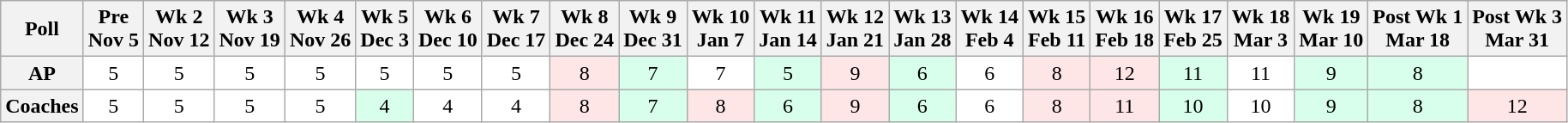<table class="wikitable" style="white-space:nowrap;">
<tr>
<th>Poll</th>
<th>Pre<br>Nov 5</th>
<th>Wk 2<br>Nov 12</th>
<th>Wk 3<br>Nov 19</th>
<th>Wk 4<br>Nov 26</th>
<th>Wk 5<br>Dec 3</th>
<th>Wk 6<br>Dec 10</th>
<th>Wk 7<br>Dec 17</th>
<th>Wk 8<br>Dec 24</th>
<th>Wk 9<br>Dec 31</th>
<th>Wk 10<br>Jan 7</th>
<th>Wk 11<br>Jan 14</th>
<th>Wk 12<br>Jan 21</th>
<th>Wk 13<br>Jan 28</th>
<th>Wk 14<br>Feb 4</th>
<th>Wk 15<br>Feb 11</th>
<th>Wk 16<br>Feb 18</th>
<th>Wk 17<br>Feb 25</th>
<th>Wk 18<br>Mar 3</th>
<th>Wk 19<br>Mar 10</th>
<th>Post Wk 1<br>Mar 18</th>
<th>Post Wk 3<br>Mar 31</th>
</tr>
<tr style="text-align:center;">
<th>AP</th>
<td style="background:#FFF;">5</td>
<td style="background:#FFF;">5</td>
<td style="background:#FFF;">5</td>
<td style="background:#FFF;">5</td>
<td style="background:#FFF">5</td>
<td style="background:#FFF;">5</td>
<td style="background:#FFF;">5</td>
<td style="background:#FFE6E6;">8</td>
<td style="background:#D8FFEB;">7</td>
<td style="background:#FFF;">7</td>
<td style="background:#D8FFEB;">5</td>
<td style="background:#FFE6E6;">9</td>
<td style="background:#D8FFEB;">6</td>
<td style="background:#FFF;">6</td>
<td style="background:#FFE6E6;">8</td>
<td style="background:#FFE6E6;">12</td>
<td style="background:#D8FFEB;">11</td>
<td style="background:#FFF;">11</td>
<td style="background:#D8FFEB;">9</td>
<td style="background:#D8FFEB;">8</td>
<td style="background:#FFF;"></td>
</tr>
<tr style="text-align:center;">
<th>Coaches</th>
<td style="background:#FFF;">5</td>
<td style="background:#FFF;">5</td>
<td style="background:#FFF;">5</td>
<td style="background:#FFF;">5</td>
<td style="background:#D8FFEB;">4</td>
<td style="background:#FFF;">4</td>
<td style="background:#FFF;">4</td>
<td style="background:#FFE6E6;">8</td>
<td style="background:#D8FFEB;">7</td>
<td style="background:#FFE6E6;">8</td>
<td style="background:#D8FFEB;">6</td>
<td style="background:#FFE6E6;">9</td>
<td style="background:#D8FFEB;">6</td>
<td style="background:#FFF;">6</td>
<td style="background:#FFE6E6;">8</td>
<td style="background:#FFE6E6;">11</td>
<td style="background:#D8FFEB;">10</td>
<td style="background:#FFF;">10</td>
<td style="background:#D8FFEB;">9</td>
<td style="background:#D8FFEB;">8</td>
<td style="background:#FFE6E6;">12</td>
</tr>
</table>
